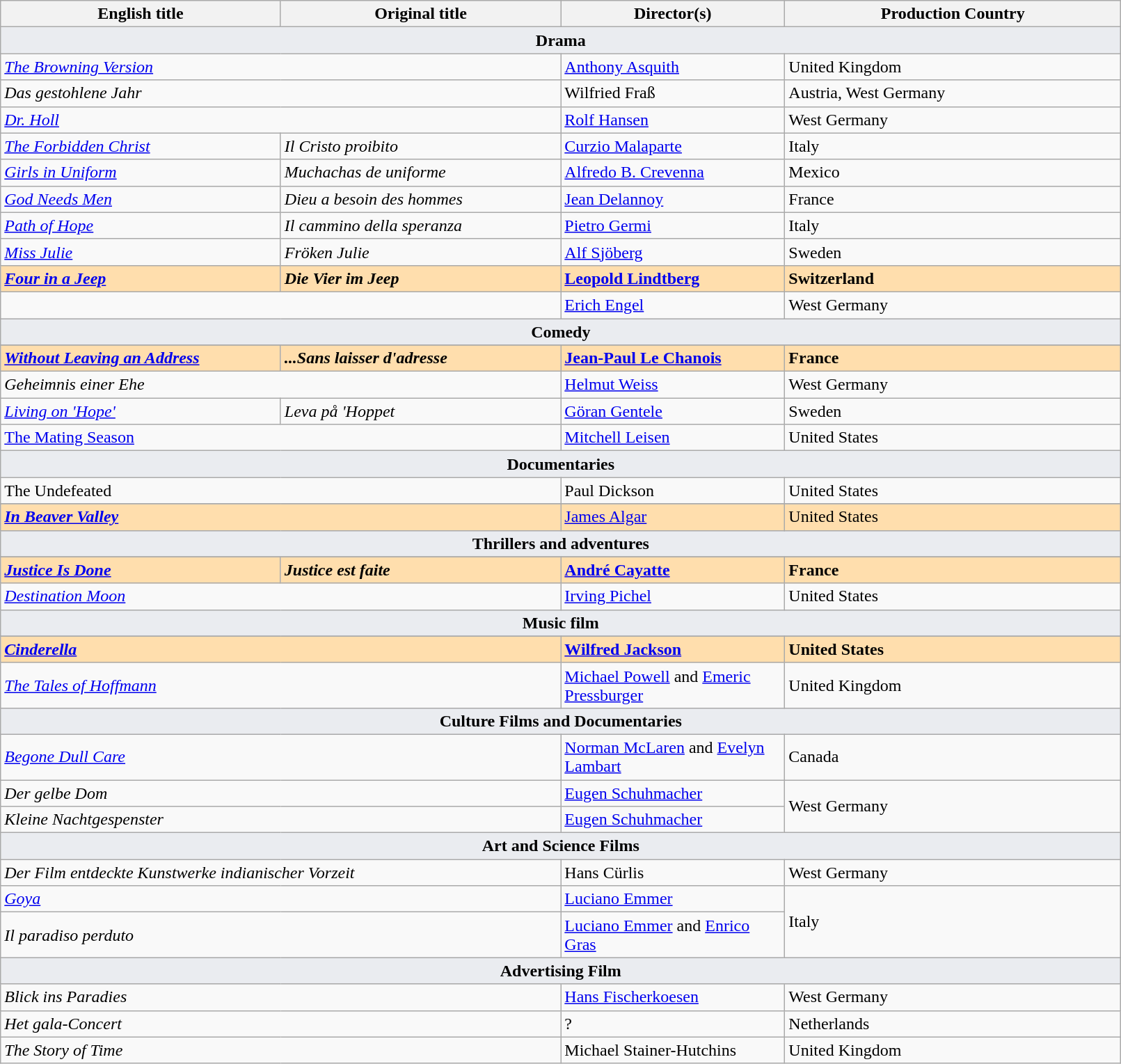<table class="wikitable" width="85%" cellpadding="5">
<tr>
<th width="25%">English title</th>
<th width="25%">Original title</th>
<th width="20%">Director(s)</th>
<th width="30%">Production Country</th>
</tr>
<tr>
<td colspan="4" data-sort-value="ω" style="background-color:#EAECF0; font-weight:bold; text-align:center; padding-left:40px; padding-right:40px">Drama</td>
</tr>
<tr>
<td colspan="2"><em><a href='#'>The Browning Version</a></em></td>
<td><a href='#'>Anthony Asquith</a></td>
<td>United Kingdom</td>
</tr>
<tr>
<td colspan="2"><em>Das gestohlene Jahr</em></td>
<td>Wilfried Fraß</td>
<td>Austria, West Germany</td>
</tr>
<tr>
<td colspan="2"><em><a href='#'>Dr. Holl</a></em></td>
<td><a href='#'>Rolf Hansen</a></td>
<td>West Germany</td>
</tr>
<tr>
<td><em><a href='#'>The Forbidden Christ</a></em></td>
<td><em>Il Cristo proibito</em></td>
<td><a href='#'>Curzio Malaparte</a></td>
<td>Italy</td>
</tr>
<tr>
<td><em><a href='#'>Girls in Uniform</a></em></td>
<td><em>Muchachas de uniforme</em></td>
<td><a href='#'>Alfredo B. Crevenna</a></td>
<td>Mexico</td>
</tr>
<tr>
<td><em><a href='#'>God Needs Men</a></em></td>
<td><em>Dieu a besoin des hommes</em></td>
<td><a href='#'>Jean Delannoy</a></td>
<td>France</td>
</tr>
<tr>
<td><em><a href='#'>Path of Hope</a></em></td>
<td><em>Il cammino della speranza</em></td>
<td><a href='#'>Pietro Germi</a></td>
<td>Italy</td>
</tr>
<tr>
<td><em><a href='#'>Miss Julie</a></em></td>
<td><em>Fröken Julie</em></td>
<td><a href='#'>Alf Sjöberg</a></td>
<td>Sweden</td>
</tr>
<tr style="background:#FFDEAD;">
<td><strong><em><a href='#'>Four in a Jeep</a></em></strong></td>
<td><strong><em>Die Vier im Jeep</em></strong></td>
<td><strong><a href='#'>Leopold Lindtberg</a></strong></td>
<td><strong>Switzerland</strong></td>
</tr>
<tr>
<td colspan="2"><em></em></td>
<td><a href='#'>Erich Engel</a></td>
<td>West Germany</td>
</tr>
<tr>
<td colspan="4" data-sort-value="ω" style="background-color:#EAECF0; font-weight:bold; text-align:center; padding-left:40px; padding-right:40px">Comedy</td>
</tr>
<tr>
</tr>
<tr style="background:#FFDEAD;">
<td><strong><em><a href='#'>Without Leaving an Address</a></em></strong></td>
<td><strong><em>...Sans laisser d'adresse</em></strong></td>
<td><strong><a href='#'>Jean-Paul Le Chanois</a></strong></td>
<td><strong>France</strong></td>
</tr>
<tr>
<td colspan="2"><em>Geheimnis einer Ehe</em></td>
<td><a href='#'>Helmut Weiss</a></td>
<td>West Germany</td>
</tr>
<tr>
<td><em><a href='#'>Living on 'Hope'</a></em></td>
<td><em>Leva på 'Hoppet<strong></td>
<td><a href='#'>Göran Gentele</a></td>
<td>Sweden</td>
</tr>
<tr>
<td colspan="2"></em><a href='#'>The Mating Season</a><em></td>
<td><a href='#'>Mitchell Leisen</a></td>
<td>United States</td>
</tr>
<tr>
<td colspan="4" data-sort-value="ω" style="background-color:#EAECF0; font-weight:bold; text-align:center; padding-left:40px; padding-right:40px">Documentaries</td>
</tr>
<tr>
<td colspan="2"></em>The Undefeated<em></td>
<td>Paul Dickson</td>
<td>United States</td>
</tr>
<tr>
</tr>
<tr style="background:#FFDEAD;">
<td colspan="2"><strong><em><a href='#'>In Beaver Valley</a></em></strong></td>
<td></strong><a href='#'>James Algar</a><strong></td>
<td></strong>United States<strong></td>
</tr>
<tr>
<td colspan="4" data-sort-value="ω" style="background-color:#EAECF0; font-weight:bold; text-align:center; padding-left:40px; padding-right:40px">Thrillers and adventures</td>
</tr>
<tr>
</tr>
<tr style="background:#FFDEAD;">
<td><strong><em><a href='#'>Justice Is Done</a></em></strong></td>
<td><strong><em>Justice est faite</strong> </em></td>
<td><strong><a href='#'>André Cayatte</a></strong></td>
<td><strong>France</strong></td>
</tr>
<tr>
<td colspan="2"><em><a href='#'>Destination Moon</a></em></td>
<td><a href='#'>Irving Pichel</a></td>
<td>United States</td>
</tr>
<tr>
<td colspan="4" data-sort-value="ω" style="background-color:#EAECF0; font-weight:bold; text-align:center; padding-left:40px; padding-right:40px">Music film</td>
</tr>
<tr>
</tr>
<tr style="background:#FFDEAD;">
<td colspan="2"><em><a href='#'><strong>Cinderella</strong></a></em></td>
<td><strong><a href='#'>Wilfred Jackson</a></strong></td>
<td><strong>United States</strong></td>
</tr>
<tr>
<td colspan="2"><em><a href='#'>The Tales of Hoffmann</a></em></td>
<td><a href='#'>Michael Powell</a> and <a href='#'>Emeric Pressburger</a></td>
<td>United Kingdom</td>
</tr>
<tr>
<td colspan="4" data-sort-value="ω" style="background-color:#EAECF0; font-weight:bold; text-align:center; padding-left:40px; padding-right:40px">Culture Films and Documentaries</td>
</tr>
<tr>
<td colspan="2"><em><a href='#'>Begone Dull Care</a></em></td>
<td><a href='#'>Norman McLaren</a> and <a href='#'>Evelyn Lambart</a></td>
<td>Canada</td>
</tr>
<tr>
<td colspan="2"><em>Der gelbe Dom</em></td>
<td><a href='#'>Eugen Schuhmacher</a></td>
<td rowspan="2">West Germany</td>
</tr>
<tr>
<td colspan="2"><em>Kleine Nachtgespenster</em></td>
<td><a href='#'>Eugen Schuhmacher</a></td>
</tr>
<tr>
<td colspan="4" data-sort-value="ω" style="background-color:#EAECF0; font-weight:bold; text-align:center; padding-left:40px; padding-right:40px">Art and Science Films</td>
</tr>
<tr>
<td colspan="2"><em>Der Film entdeckte Kunstwerke indianischer Vorzeit</em></td>
<td>Hans Cürlis</td>
<td>West Germany</td>
</tr>
<tr>
<td colspan="2"><em><a href='#'>Goya</a></em></td>
<td><a href='#'>Luciano Emmer</a></td>
<td rowspan="2">Italy</td>
</tr>
<tr>
<td colspan="2"><em>Il paradiso perduto</em></td>
<td><a href='#'>Luciano Emmer</a> and <a href='#'>Enrico Gras</a></td>
</tr>
<tr>
<td colspan="4" data-sort-value="ω" style="background-color:#EAECF0; font-weight:bold; text-align:center; padding-left:40px; padding-right:40px">Advertising Film</td>
</tr>
<tr>
<td colspan="2"><em>Blick ins Paradies</em></td>
<td><a href='#'>Hans Fischerkoesen</a></td>
<td>West Germany</td>
</tr>
<tr>
<td colspan="2"><em>Het gala-Concert</em></td>
<td>?</td>
<td>Netherlands</td>
</tr>
<tr>
<td colspan="2"><em>The Story of Time</em></td>
<td>Michael Stainer-Hutchins</td>
<td>United Kingdom</td>
</tr>
</table>
